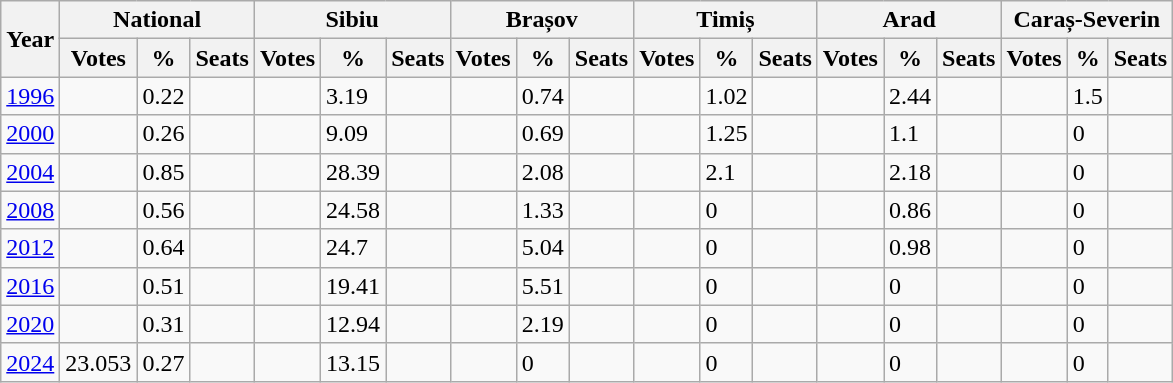<table class="wikitable">
<tr>
<th rowspan="2">Year</th>
<th colspan="3">National</th>
<th colspan="3">Sibiu</th>
<th colspan="3">Brașov</th>
<th colspan="3">Timiș</th>
<th colspan="3">Arad</th>
<th colspan="3">Caraș-Severin</th>
</tr>
<tr>
<th scope="col">Votes</th>
<th scope="col">%</th>
<th>Seats</th>
<th scope="col">Votes</th>
<th scope="col">%</th>
<th>Seats</th>
<th scope="col">Votes</th>
<th scope="col">%</th>
<th>Seats</th>
<th scope="col">Votes</th>
<th scope="col">%</th>
<th>Seats</th>
<th scope="col">Votes</th>
<th scope="col">%</th>
<th>Seats</th>
<th scope="col">Votes</th>
<th scope="col">%</th>
<th>Seats</th>
</tr>
<tr>
<td><a href='#'>1996</a></td>
<td></td>
<td>0.22</td>
<td></td>
<td></td>
<td>3.19</td>
<td></td>
<td></td>
<td>0.74</td>
<td></td>
<td></td>
<td>1.02</td>
<td></td>
<td></td>
<td>2.44</td>
<td></td>
<td></td>
<td>1.5</td>
<td></td>
</tr>
<tr>
<td><a href='#'>2000</a></td>
<td></td>
<td>0.26</td>
<td></td>
<td></td>
<td>9.09</td>
<td></td>
<td></td>
<td>0.69</td>
<td></td>
<td></td>
<td>1.25</td>
<td></td>
<td></td>
<td>1.1</td>
<td></td>
<td></td>
<td>0</td>
<td></td>
</tr>
<tr>
<td><a href='#'>2004</a></td>
<td></td>
<td>0.85</td>
<td></td>
<td></td>
<td>28.39</td>
<td></td>
<td></td>
<td>2.08</td>
<td></td>
<td></td>
<td>2.1</td>
<td></td>
<td></td>
<td>2.18</td>
<td></td>
<td></td>
<td>0</td>
<td></td>
</tr>
<tr>
<td><a href='#'>2008</a></td>
<td></td>
<td>0.56</td>
<td></td>
<td></td>
<td>24.58</td>
<td></td>
<td></td>
<td>1.33</td>
<td></td>
<td></td>
<td>0</td>
<td></td>
<td></td>
<td>0.86</td>
<td></td>
<td></td>
<td>0</td>
<td></td>
</tr>
<tr>
<td><a href='#'>2012</a></td>
<td></td>
<td>0.64</td>
<td></td>
<td></td>
<td>24.7</td>
<td></td>
<td></td>
<td>5.04</td>
<td></td>
<td></td>
<td>0</td>
<td></td>
<td></td>
<td>0.98</td>
<td></td>
<td></td>
<td>0</td>
<td></td>
</tr>
<tr>
<td><a href='#'>2016</a></td>
<td></td>
<td>0.51</td>
<td></td>
<td></td>
<td>19.41</td>
<td></td>
<td></td>
<td>5.51</td>
<td></td>
<td></td>
<td>0</td>
<td></td>
<td></td>
<td>0</td>
<td></td>
<td></td>
<td>0</td>
<td></td>
</tr>
<tr>
<td><a href='#'>2020</a></td>
<td></td>
<td>0.31</td>
<td></td>
<td></td>
<td>12.94</td>
<td></td>
<td></td>
<td>2.19</td>
<td></td>
<td></td>
<td>0</td>
<td></td>
<td></td>
<td>0</td>
<td></td>
<td></td>
<td>0</td>
<td></td>
</tr>
<tr>
<td><a href='#'>2024</a></td>
<td>23.053</td>
<td>0.27</td>
<td></td>
<td></td>
<td>13.15</td>
<td></td>
<td></td>
<td>0</td>
<td></td>
<td></td>
<td>0</td>
<td></td>
<td></td>
<td>0</td>
<td></td>
<td></td>
<td>0</td>
<td></td>
</tr>
</table>
